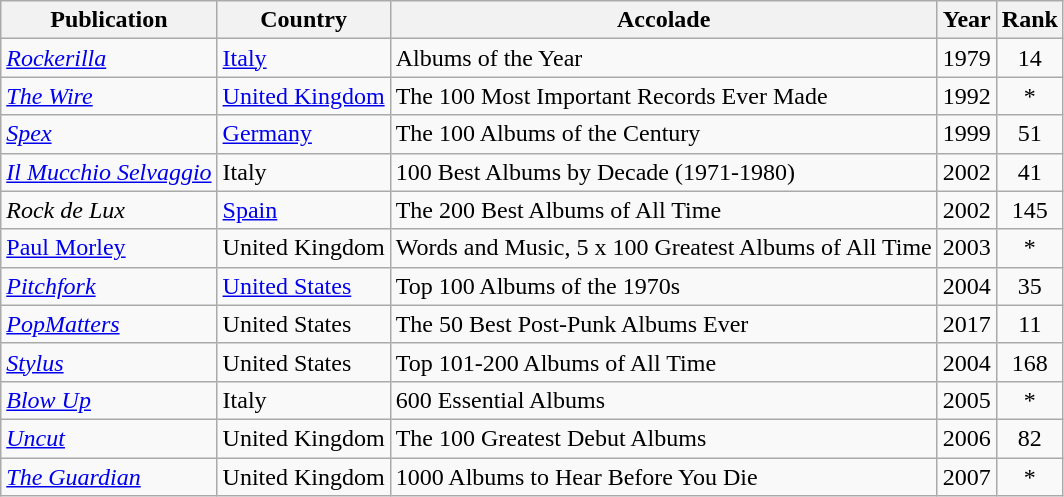<table class="wikitable">
<tr>
<th>Publication</th>
<th>Country</th>
<th>Accolade</th>
<th>Year</th>
<th>Rank</th>
</tr>
<tr>
<td><em><a href='#'>Rockerilla</a></em></td>
<td><a href='#'>Italy</a></td>
<td>Albums of the Year</td>
<td>1979</td>
<td style="text-align:center;">14</td>
</tr>
<tr>
<td><em><a href='#'>The Wire</a></em></td>
<td><a href='#'>United Kingdom</a></td>
<td>The 100 Most Important Records Ever Made</td>
<td>1992</td>
<td style="text-align:center;">*</td>
</tr>
<tr>
<td><em><a href='#'>Spex</a></em></td>
<td><a href='#'>Germany</a></td>
<td>The 100 Albums of the Century</td>
<td>1999</td>
<td style="text-align:center;">51</td>
</tr>
<tr>
<td><em><a href='#'>Il Mucchio Selvaggio</a></em></td>
<td>Italy</td>
<td>100 Best Albums by Decade (1971-1980)</td>
<td>2002</td>
<td style="text-align:center;">41</td>
</tr>
<tr>
<td><em>Rock de Lux</em></td>
<td><a href='#'>Spain</a></td>
<td>The 200 Best Albums of All Time</td>
<td>2002</td>
<td style="text-align:center;">145</td>
</tr>
<tr>
<td><a href='#'>Paul Morley</a></td>
<td>United Kingdom</td>
<td>Words and Music, 5 x 100 Greatest Albums of All Time</td>
<td>2003</td>
<td style="text-align:center;">*</td>
</tr>
<tr>
<td><em><a href='#'>Pitchfork</a></em></td>
<td><a href='#'>United States</a></td>
<td>Top 100 Albums of the 1970s</td>
<td>2004</td>
<td style="text-align:center;">35</td>
</tr>
<tr>
<td><em><a href='#'>PopMatters</a></em></td>
<td>United States</td>
<td>The 50 Best Post-Punk Albums Ever</td>
<td>2017</td>
<td style="text-align:center;">11</td>
</tr>
<tr>
<td><em><a href='#'>Stylus</a></em></td>
<td>United States</td>
<td>Top 101-200 Albums of All Time</td>
<td>2004</td>
<td style="text-align:center;">168</td>
</tr>
<tr>
<td><em><a href='#'>Blow Up</a></em></td>
<td>Italy</td>
<td>600 Essential Albums</td>
<td>2005</td>
<td style="text-align:center;">*</td>
</tr>
<tr>
<td><em><a href='#'>Uncut</a></em></td>
<td>United Kingdom</td>
<td>The 100 Greatest Debut Albums</td>
<td>2006</td>
<td style="text-align:center;">82</td>
</tr>
<tr>
<td><em><a href='#'>The Guardian</a></em></td>
<td>United Kingdom</td>
<td>1000 Albums to Hear Before You Die</td>
<td>2007</td>
<td style="text-align:center;">*</td>
</tr>
</table>
